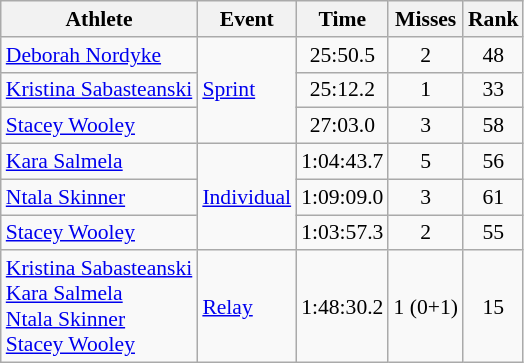<table class=wikitable style=font-size:90%;text-align:center>
<tr>
<th>Athlete</th>
<th>Event</th>
<th>Time</th>
<th>Misses</th>
<th>Rank</th>
</tr>
<tr>
<td align=left><a href='#'>Deborah Nordyke</a></td>
<td align=left rowspan=3><a href='#'>Sprint</a></td>
<td>25:50.5</td>
<td>2</td>
<td>48</td>
</tr>
<tr>
<td align=left><a href='#'>Kristina Sabasteanski</a></td>
<td>25:12.2</td>
<td>1</td>
<td>33</td>
</tr>
<tr>
<td align=left><a href='#'>Stacey Wooley</a></td>
<td>27:03.0</td>
<td>3</td>
<td>58</td>
</tr>
<tr>
<td align=left><a href='#'>Kara Salmela</a></td>
<td align=left rowspan=3><a href='#'>Individual</a></td>
<td>1:04:43.7</td>
<td>5</td>
<td>56</td>
</tr>
<tr>
<td align=left><a href='#'>Ntala Skinner</a></td>
<td>1:09:09.0</td>
<td>3</td>
<td>61</td>
</tr>
<tr>
<td align=left><a href='#'>Stacey Wooley</a></td>
<td>1:03:57.3</td>
<td>2</td>
<td>55</td>
</tr>
<tr>
<td align=left><a href='#'>Kristina Sabasteanski</a><br><a href='#'>Kara Salmela</a><br><a href='#'>Ntala Skinner</a><br><a href='#'>Stacey Wooley</a></td>
<td align=left><a href='#'>Relay</a></td>
<td>1:48:30.2</td>
<td>1 (0+1)</td>
<td>15</td>
</tr>
</table>
